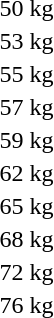<table>
<tr>
<td rowspan=2>50 kg<br></td>
<td rowspan=2></td>
<td rowspan=2></td>
<td></td>
</tr>
<tr>
<td></td>
</tr>
<tr>
<td rowspan=2>53 kg<br></td>
<td rowspan=2></td>
<td rowspan=2></td>
<td></td>
</tr>
<tr>
<td></td>
</tr>
<tr>
<td>55 kg<br></td>
<td></td>
<td></td>
<td></td>
</tr>
<tr>
<td rowspan=2>57 kg<br></td>
<td rowspan=2></td>
<td rowspan=2></td>
<td></td>
</tr>
<tr>
<td></td>
</tr>
<tr>
<td>59 kg<br></td>
<td></td>
<td></td>
<td></td>
</tr>
<tr>
<td rowspan=2>62 kg<br></td>
<td rowspan=2></td>
<td rowspan=2></td>
<td></td>
</tr>
<tr>
<td></td>
</tr>
<tr>
<td>65 kg<br></td>
<td></td>
<td></td>
<td></td>
</tr>
<tr>
<td rowspan=2>68 kg<br></td>
<td rowspan=2></td>
<td rowspan=2></td>
<td></td>
</tr>
<tr>
<td></td>
</tr>
<tr>
<td>72 kg<br></td>
<td></td>
<td></td>
<td></td>
</tr>
<tr>
<td rowspan=2>76 kg<br></td>
<td rowspan=2></td>
<td rowspan=2></td>
<td></td>
</tr>
<tr>
<td></td>
</tr>
</table>
